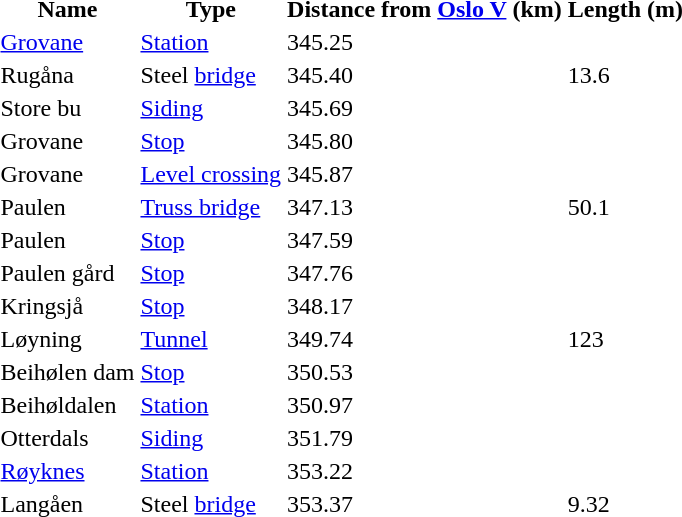<table>
<tr>
<th>Name</th>
<th>Type</th>
<th>Distance from <a href='#'>Oslo V</a> (km)</th>
<th>Length (m)</th>
</tr>
<tr>
<td><a href='#'>Grovane</a></td>
<td><a href='#'>Station</a></td>
<td>345.25</td>
</tr>
<tr>
<td>Rugåna</td>
<td>Steel <a href='#'>bridge</a></td>
<td>345.40</td>
<td>13.6</td>
</tr>
<tr>
<td>Store bu</td>
<td><a href='#'>Siding</a></td>
<td>345.69</td>
</tr>
<tr>
<td>Grovane</td>
<td><a href='#'>Stop</a></td>
<td>345.80</td>
</tr>
<tr>
<td>Grovane</td>
<td><a href='#'>Level crossing</a></td>
<td>345.87</td>
</tr>
<tr>
<td>Paulen</td>
<td><a href='#'>Truss bridge</a></td>
<td>347.13</td>
<td>50.1</td>
</tr>
<tr>
<td>Paulen</td>
<td><a href='#'>Stop</a></td>
<td>347.59</td>
</tr>
<tr>
<td>Paulen gård</td>
<td><a href='#'>Stop</a></td>
<td>347.76</td>
</tr>
<tr>
<td>Kringsjå</td>
<td><a href='#'>Stop</a></td>
<td>348.17</td>
</tr>
<tr>
<td>Løyning</td>
<td><a href='#'>Tunnel</a></td>
<td>349.74</td>
<td>123</td>
</tr>
<tr>
<td>Beihølen dam</td>
<td><a href='#'>Stop</a></td>
<td>350.53</td>
</tr>
<tr>
<td>Beihøldalen</td>
<td><a href='#'>Station</a></td>
<td>350.97</td>
</tr>
<tr>
<td>Otterdals</td>
<td><a href='#'>Siding</a></td>
<td>351.79</td>
</tr>
<tr>
<td><a href='#'>Røyknes</a></td>
<td><a href='#'>Station</a></td>
<td>353.22</td>
</tr>
<tr>
<td>Langåen</td>
<td>Steel <a href='#'>bridge</a></td>
<td>353.37</td>
<td>9.32</td>
</tr>
</table>
